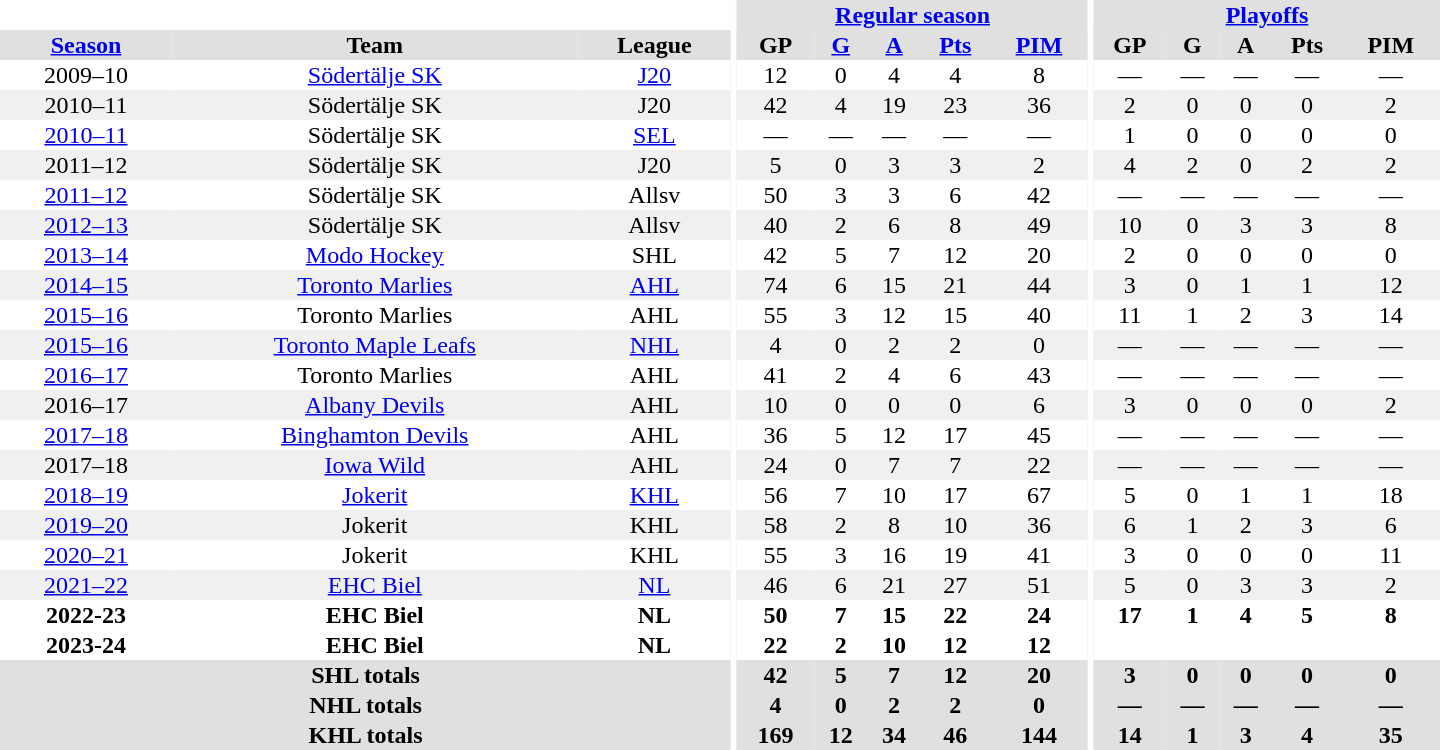<table border="0" cellpadding="1" cellspacing="0" style="text-align:center; width:60em">
<tr bgcolor="#e0e0e0">
<th colspan="3" bgcolor="#ffffff"></th>
<th rowspan="101" bgcolor="#ffffff"></th>
<th colspan="5"><a href='#'>Regular season</a></th>
<th rowspan="101" bgcolor="#ffffff"></th>
<th colspan="5"><a href='#'>Playoffs</a></th>
</tr>
<tr bgcolor="#e0e0e0">
<th><a href='#'>Season</a></th>
<th>Team</th>
<th>League</th>
<th>GP</th>
<th><a href='#'>G</a></th>
<th><a href='#'>A</a></th>
<th><a href='#'>Pts</a></th>
<th><a href='#'>PIM</a></th>
<th>GP</th>
<th>G</th>
<th>A</th>
<th>Pts</th>
<th>PIM</th>
</tr>
<tr>
<td>2009–10</td>
<td><a href='#'>Södertälje SK</a></td>
<td><a href='#'>J20</a></td>
<td>12</td>
<td>0</td>
<td>4</td>
<td>4</td>
<td>8</td>
<td>—</td>
<td>—</td>
<td>—</td>
<td>—</td>
<td>—</td>
</tr>
<tr bgcolor="#f0f0f0">
<td>2010–11</td>
<td>Södertälje SK</td>
<td>J20</td>
<td>42</td>
<td>4</td>
<td>19</td>
<td>23</td>
<td>36</td>
<td>2</td>
<td>0</td>
<td>0</td>
<td>0</td>
<td>2</td>
</tr>
<tr>
<td><a href='#'>2010–11</a></td>
<td>Södertälje SK</td>
<td><a href='#'>SEL</a></td>
<td>—</td>
<td>—</td>
<td>—</td>
<td>—</td>
<td>—</td>
<td>1</td>
<td>0</td>
<td>0</td>
<td>0</td>
<td>0</td>
</tr>
<tr bgcolor="#f0f0f0">
<td>2011–12</td>
<td>Södertälje SK</td>
<td>J20</td>
<td>5</td>
<td>0</td>
<td>3</td>
<td>3</td>
<td>2</td>
<td>4</td>
<td>2</td>
<td>0</td>
<td>2</td>
<td>2</td>
</tr>
<tr>
<td><a href='#'>2011–12</a></td>
<td>Södertälje SK</td>
<td>Allsv</td>
<td>50</td>
<td>3</td>
<td>3</td>
<td>6</td>
<td>42</td>
<td>—</td>
<td>—</td>
<td>—</td>
<td>—</td>
<td>—</td>
</tr>
<tr bgcolor="#f0f0f0">
<td><a href='#'>2012–13</a></td>
<td>Södertälje SK</td>
<td>Allsv</td>
<td>40</td>
<td>2</td>
<td>6</td>
<td>8</td>
<td>49</td>
<td>10</td>
<td>0</td>
<td>3</td>
<td>3</td>
<td>8</td>
</tr>
<tr>
<td><a href='#'>2013–14</a></td>
<td><a href='#'>Modo Hockey</a></td>
<td>SHL</td>
<td>42</td>
<td>5</td>
<td>7</td>
<td>12</td>
<td>20</td>
<td>2</td>
<td>0</td>
<td>0</td>
<td>0</td>
<td>0</td>
</tr>
<tr bgcolor="#f0f0f0">
<td><a href='#'>2014–15</a></td>
<td><a href='#'>Toronto Marlies</a></td>
<td><a href='#'>AHL</a></td>
<td>74</td>
<td>6</td>
<td>15</td>
<td>21</td>
<td>44</td>
<td>3</td>
<td>0</td>
<td>1</td>
<td>1</td>
<td>12</td>
</tr>
<tr>
<td><a href='#'>2015–16</a></td>
<td>Toronto Marlies</td>
<td>AHL</td>
<td>55</td>
<td>3</td>
<td>12</td>
<td>15</td>
<td>40</td>
<td>11</td>
<td>1</td>
<td>2</td>
<td>3</td>
<td>14</td>
</tr>
<tr ALIGN="center" bgcolor="#f0f0f0">
<td><a href='#'>2015–16</a></td>
<td><a href='#'>Toronto Maple Leafs</a></td>
<td><a href='#'>NHL</a></td>
<td>4</td>
<td>0</td>
<td>2</td>
<td>2</td>
<td>0</td>
<td>—</td>
<td>—</td>
<td>—</td>
<td>—</td>
<td>—</td>
</tr>
<tr ALIGN="center">
<td><a href='#'>2016–17</a></td>
<td>Toronto Marlies</td>
<td>AHL</td>
<td>41</td>
<td>2</td>
<td>4</td>
<td>6</td>
<td>43</td>
<td>—</td>
<td>—</td>
<td>—</td>
<td>—</td>
<td>—</td>
</tr>
<tr ALIGN="center" bgcolor="#f0f0f0">
<td>2016–17</td>
<td><a href='#'>Albany Devils</a></td>
<td>AHL</td>
<td>10</td>
<td>0</td>
<td>0</td>
<td>0</td>
<td>6</td>
<td>3</td>
<td>0</td>
<td>0</td>
<td>0</td>
<td>2</td>
</tr>
<tr ALIGN="center">
<td><a href='#'>2017–18</a></td>
<td><a href='#'>Binghamton Devils</a></td>
<td>AHL</td>
<td>36</td>
<td>5</td>
<td>12</td>
<td>17</td>
<td>45</td>
<td>—</td>
<td>—</td>
<td>—</td>
<td>—</td>
<td>—</td>
</tr>
<tr ALIGN="center" bgcolor="#f0f0f0">
<td>2017–18</td>
<td><a href='#'>Iowa Wild</a></td>
<td>AHL</td>
<td>24</td>
<td>0</td>
<td>7</td>
<td>7</td>
<td>22</td>
<td>—</td>
<td>—</td>
<td>—</td>
<td>—</td>
<td>—</td>
</tr>
<tr ALIGN="center">
<td><a href='#'>2018–19</a></td>
<td><a href='#'>Jokerit</a></td>
<td><a href='#'>KHL</a></td>
<td>56</td>
<td>7</td>
<td>10</td>
<td>17</td>
<td>67</td>
<td>5</td>
<td>0</td>
<td>1</td>
<td>1</td>
<td>18</td>
</tr>
<tr ALIGN="center" bgcolor="#f0f0f0">
<td><a href='#'>2019–20</a></td>
<td>Jokerit</td>
<td>KHL</td>
<td>58</td>
<td>2</td>
<td>8</td>
<td>10</td>
<td>36</td>
<td>6</td>
<td>1</td>
<td>2</td>
<td>3</td>
<td>6</td>
</tr>
<tr ALIGN="center">
<td><a href='#'>2020–21</a></td>
<td>Jokerit</td>
<td>KHL</td>
<td>55</td>
<td>3</td>
<td>16</td>
<td>19</td>
<td>41</td>
<td>3</td>
<td>0</td>
<td>0</td>
<td>0</td>
<td>11</td>
</tr>
<tr ALIGN="center" bgcolor="#f0f0f0">
<td><a href='#'>2021–22</a></td>
<td><a href='#'>EHC Biel</a></td>
<td><a href='#'>NL</a></td>
<td>46</td>
<td>6</td>
<td>21</td>
<td>27</td>
<td>51</td>
<td>5</td>
<td>0</td>
<td>3</td>
<td>3</td>
<td>2</td>
</tr>
<tr>
<th>2022-23</th>
<th>EHC Biel</th>
<th>NL</th>
<th>50</th>
<th>7</th>
<th>15</th>
<th>22</th>
<th>24</th>
<th>17</th>
<th>1</th>
<th>4</th>
<th>5</th>
<th>8</th>
</tr>
<tr>
<th>2023-24</th>
<th>EHC Biel</th>
<th>NL</th>
<th>22</th>
<th>2</th>
<th>10</th>
<th>12</th>
<th>12</th>
<th></th>
<th></th>
<th></th>
<th></th>
<th></th>
</tr>
<tr bgcolor="#e0e0e0">
<th colspan="3">SHL totals</th>
<th>42</th>
<th>5</th>
<th>7</th>
<th>12</th>
<th>20</th>
<th>3</th>
<th>0</th>
<th>0</th>
<th>0</th>
<th>0</th>
</tr>
<tr bgcolor="#e0e0e0">
<th colspan="3">NHL totals</th>
<th>4</th>
<th>0</th>
<th>2</th>
<th>2</th>
<th>0</th>
<th>—</th>
<th>—</th>
<th>—</th>
<th>—</th>
<th>—</th>
</tr>
<tr bgcolor="#e0e0e0">
<th colspan="3">KHL totals</th>
<th>169</th>
<th>12</th>
<th>34</th>
<th>46</th>
<th>144</th>
<th>14</th>
<th>1</th>
<th>3</th>
<th>4</th>
<th>35</th>
</tr>
</table>
